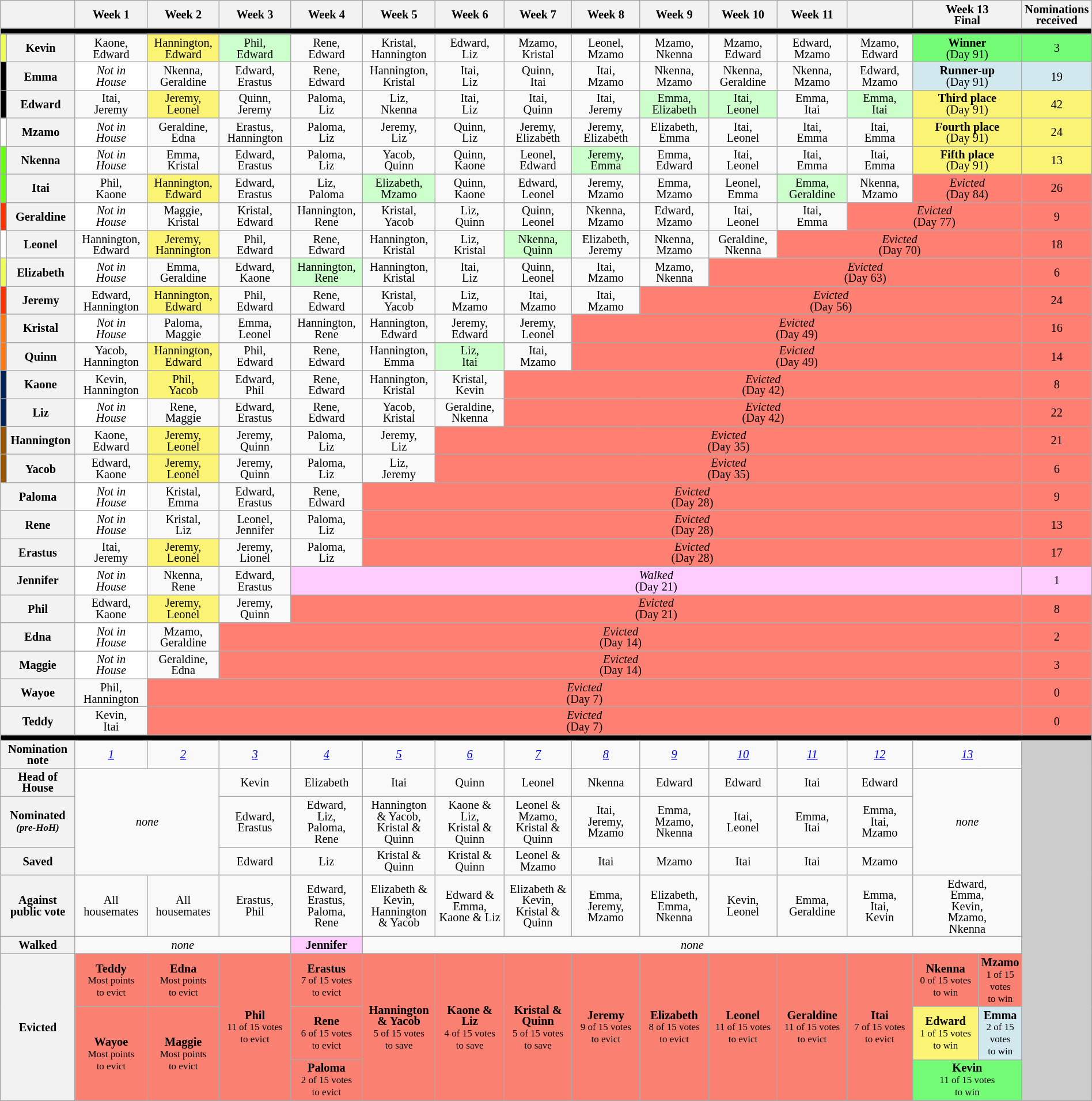<table class="wikitable" style="text-align:center; font-size:85%; width:100%; line-height:13px;">
<tr>
<th style="width:7%" colspan="2"></th>
<th style="width:7%">Week 1</th>
<th style="width:7%">Week 2</th>
<th style="width:7%">Week 3</th>
<th style="width:7%">Week 4</th>
<th style="width:7%">Week 5</th>
<th style="width:7%">Week 6</th>
<th style="width:7%">Week 7</th>
<th style="width:7%">Week 8</th>
<th style="width:7%">Week 9</th>
<th style="width:7%">Week 10</th>
<th style="width:7%">Week 11</th>
<th style="width:7%"></th>
<th style="width:14%" colspan="2">Week 13<br>Final</th>
<th style="width:1%">Nominations received</th>
</tr>
<tr>
<th style="background:#000" colspan="17"></th>
</tr>
<tr>
<td bgcolor="#eeff55"></td>
<th>Kevin</th>
<td>Kaone,<br>Edward</td>
<td style="background:#FBF373">Hannington,<br>Edward</td>
<td style="background:#cfc">Phil,<br>Edward</td>
<td>Rene,<br>Edward</td>
<td>Kristal,<br>Hannington</td>
<td>Edward,<br>Liz</td>
<td>Mzamo,<br>Kristal</td>
<td>Leonel,<br>Mzamo</td>
<td>Mzamo,<br>Nkenna</td>
<td>Mzamo,<br>Edward</td>
<td>Edward,<br>Mzamo</td>
<td>Mzamo,<br>Edward</td>
<td style="background:#73FB76" colspan="2"><strong>Winner</strong><br>(Day 91)</td>
<td style="background:#73FB76">3</td>
</tr>
<tr>
<td bgcolor="#000"></td>
<th>Emma</th>
<td style="background:#fff"><em>Not in<br>House</em></td>
<td>Nkenna,<br>Geraldine</td>
<td>Edward,<br>Erastus</td>
<td>Rene,<br>Edward</td>
<td>Hannington,<br>Kristal</td>
<td>Itai,<br>Liz</td>
<td>Quinn,<br>Itai</td>
<td>Itai,<br>Mzamo</td>
<td>Nkenna,<br>Mzamo</td>
<td>Nkenna,<br>Geraldine</td>
<td>Nkenna,<br>Mzamo</td>
<td>Edward,<br>Mzamo</td>
<td style="background:#D1E8EF" colspan="2"><strong>Runner-up</strong><br>(Day 91)</td>
<td style="background:#D1E8EF">19</td>
</tr>
<tr>
<td bgcolor="#000"></td>
<th>Edward</th>
<td>Itai,<br>Jeremy</td>
<td style="background:#FBF373">Jeremy,<br>Leonel</td>
<td>Quinn,<br>Jeremy</td>
<td>Paloma,<br>Liz</td>
<td>Liz,<br>Nkenna</td>
<td>Itai,<br>Liz</td>
<td>Itai,<br>Quinn</td>
<td>Itai,<br>Jeremy</td>
<td style="background:#cfc">Emma,<br>Elizabeth</td>
<td style="background:#cfc">Itai,<br>Leonel</td>
<td>Emma,<br>Itai</td>
<td style="background:#cfc">Emma,<br>Itai</td>
<td style="background:#FBF373" colspan="2"><strong>Third place</strong><br>(Day 91)</td>
<td style="background:#FBF373">42</td>
</tr>
<tr>
<td bgcolor="#fff"></td>
<th>Mzamo</th>
<td style="background:#fff"><em>Not in<br>House</em></td>
<td>Geraldine,<br>Edna</td>
<td>Erastus,<br>Hannington</td>
<td>Paloma,<br>Liz</td>
<td>Jeremy,<br>Liz</td>
<td>Quinn,<br>Liz</td>
<td>Jeremy,<br>Elizabeth</td>
<td>Jeremy,<br>Elizabeth</td>
<td>Elizabeth,<br>Emma</td>
<td>Itai,<br>Leonel</td>
<td>Itai,<br>Emma</td>
<td>Itai,<br>Emma</td>
<td style="background:#FBF373" colspan="2"><strong>Fourth place</strong><br>(Day 91)</td>
<td style="background:#FBF373">24</td>
</tr>
<tr>
<td bgcolor="#66ff11"></td>
<th>Nkenna</th>
<td style="background:#fff"><em>Not in<br>House</em></td>
<td>Emma,<br>Kristal</td>
<td>Edward,<br>Erastus</td>
<td>Paloma,<br>Liz</td>
<td>Yacob,<br>Quinn</td>
<td>Quinn,<br>Kaone</td>
<td>Leonel,<br>Edward</td>
<td style="background:#cfc">Jeremy,<br>Emma</td>
<td>Emma,<br>Edward</td>
<td>Itai,<br>Leonel</td>
<td>Itai,<br>Emma</td>
<td>Itai,<br>Emma</td>
<td style="background:#FBF373" colspan="2"><strong>Fifth place</strong><br>(Day 91)</td>
<td style="background:#FBF373">13</td>
</tr>
<tr>
<td bgcolor="#66ff11"></td>
<th>Itai</th>
<td>Phil,<br>Kaone</td>
<td style="background:#FBF373">Hannington,<br>Edward</td>
<td>Edward,<br>Erastus</td>
<td>Liz,<br>Paloma</td>
<td style="background:#cfc">Elizabeth,<br>Mzamo</td>
<td>Quinn,<br>Kaone</td>
<td>Edward,<br>Leonel</td>
<td>Jeremy,<br>Mzamo</td>
<td>Emma,<br>Mzamo</td>
<td>Leonel,<br>Emma</td>
<td style="background:#cfc">Emma,<br>Geraldine</td>
<td>Nkenna,<br>Mzamo</td>
<td style="background:#FF8072" colspan="2"><em>Evicted</em><br>(Day 84)</td>
<td style="background:#FF8072">26</td>
</tr>
<tr>
<td bgcolor="#ff3300"></td>
<th>Geraldine</th>
<td style="background:#fff"><em>Not in<br>House</em></td>
<td>Maggie,<br>Kristal</td>
<td>Kristal,<br>Edward</td>
<td>Hannington,<br>Rene</td>
<td>Kristal,<br>Yacob</td>
<td>Liz,<br>Quinn</td>
<td>Quinn,<br>Leonel</td>
<td>Nkenna,<br>Mzamo</td>
<td>Edward,<br>Mzamo</td>
<td>Itai,<br>Leonel</td>
<td>Itai,<br>Emma</td>
<td style="background:#FF8072" colspan="3"><em>Evicted</em><br>(Day 77)</td>
<td style="background:#FF8072">9</td>
</tr>
<tr>
<td bgcolor="#fff"></td>
<th>Leonel</th>
<td>Hannington,<br>Edward</td>
<td style="background:#FBF373">Jeremy,<br>Hannington</td>
<td>Phil,<br>Edward</td>
<td>Rene,<br>Edward</td>
<td>Hannington,<br>Kristal</td>
<td>Liz,<br>Kristal</td>
<td style="background:#cfc">Nkenna,<br>Quinn</td>
<td>Elizabeth,<br>Jeremy</td>
<td>Nkenna,<br>Mzamo</td>
<td>Geraldine,<br>Nkenna</td>
<td style="background:#FF8072" colspan="4"><em>Evicted</em><br>(Day 70)</td>
<td style="background:#FF8072">18</td>
</tr>
<tr>
<td bgcolor="#eeff55"></td>
<th>Elizabeth</th>
<td style="background:#fff"><em>Not in<br>House</em></td>
<td>Emma,<br>Geraldine</td>
<td>Edward,<br>Kaone</td>
<td style="background:#cfc">Hannington,<br>Rene</td>
<td>Hannington,<br>Kristal</td>
<td>Itai,<br>Liz</td>
<td>Quinn,<br>Leonel</td>
<td>Itai,<br>Mzamo</td>
<td>Mzamo,<br>Nkenna</td>
<td style="background:#FF8072" colspan="5"><em>Evicted</em><br>(Day 63)</td>
<td style="background:#FF8072">6</td>
</tr>
<tr>
<td bgcolor="#ff3300"></td>
<th>Jeremy</th>
<td>Edward,<br>Hannington</td>
<td style="background:#FBF373">Hannington,<br>Edward</td>
<td>Phil,<br>Edward</td>
<td>Rene,<br>Edward</td>
<td>Kristal,<br>Yacob</td>
<td>Liz,<br>Mzamo</td>
<td>Itai,<br>Mzamo</td>
<td>Itai,<br>Mzamo</td>
<td style="background:#FF8072" colspan="6"><em>Evicted</em><br>(Day 56)</td>
<td style="background:#FF8072">24</td>
</tr>
<tr>
<td bgcolor="#ff7711"></td>
<th>Kristal</th>
<td style="background:#fff"><em>Not in<br>House</em></td>
<td>Paloma,<br>Maggie</td>
<td>Emma,<br>Leonel</td>
<td>Hannington,<br>Rene</td>
<td>Hannington,<br>Edward</td>
<td>Jeremy,<br>Edward</td>
<td>Jeremy,<br>Leonel</td>
<td style="background:#FF8072" colspan="7"><em>Evicted</em><br>(Day 49)</td>
<td style="background:#FF8072">16</td>
</tr>
<tr>
<td bgcolor="#ff7711"></td>
<th>Quinn</th>
<td>Yacob,<br>Hannington</td>
<td style="background:#FBF373">Hannington,<br>Edward</td>
<td>Phil,<br>Edward</td>
<td>Rene,<br>Edward</td>
<td>Hannington,<br>Emma</td>
<td style="background:#cfc">Liz,<br>Itai</td>
<td>Itai,<br>Mzamo</td>
<td style="background:#FF8072" colspan="7"><em>Evicted</em><br>(Day 49)</td>
<td style="background:#FF8072">14</td>
</tr>
<tr>
<td bgcolor="#002255"></td>
<th>Kaone</th>
<td>Kevin,<br>Hannington</td>
<td style="background:#FBF373">Phil,<br>Yacob</td>
<td>Edward,<br>Phil</td>
<td>Rene,<br>Edward</td>
<td>Hannington,<br>Kristal</td>
<td>Kristal,<br>Kevin</td>
<td style="background:#FF8072" colspan="8"><em>Evicted</em><br>(Day 42)</td>
<td style="background:#FF8072">8</td>
</tr>
<tr>
<td bgcolor="#002255"></td>
<th>Liz</th>
<td style="background:#fff"><em>Not in<br>House</em></td>
<td>Rene,<br>Maggie</td>
<td>Edward,<br>Erastus</td>
<td>Rene,<br>Edward</td>
<td>Yacob,<br>Kristal</td>
<td>Geraldine,<br>Nkenna</td>
<td style="background:#FF8072" colspan="8"><em>Evicted</em><br>(Day 42)</td>
<td style="background:#FF8072">22</td>
</tr>
<tr>
<td bgcolor="#995500"></td>
<th>Hannington</th>
<td>Kaone,<br>Edward</td>
<td style="background:#FBF373">Jeremy,<br>Leonel</td>
<td>Jeremy,<br>Quinn</td>
<td>Paloma,<br>Liz</td>
<td>Jeremy,<br>Liz</td>
<td style="background:#FF8072" colspan="9"><em>Evicted</em><br>(Day 35)</td>
<td style="background:#FF8072">21</td>
</tr>
<tr>
<td bgcolor="#995500"></td>
<th>Yacob</th>
<td>Edward,<br>Kaone</td>
<td style="background:#FBF373">Jeremy,<br>Leonel</td>
<td>Jeremy,<br>Quinn</td>
<td>Paloma,<br>Liz</td>
<td>Liz,<br>Jeremy</td>
<td style="background:#FF8072" colspan="9"><em>Evicted</em><br>(Day 35)</td>
<td style="background:#FF8072">6</td>
</tr>
<tr>
<th colspan="2">Paloma</th>
<td style="background:#fff"><em>Not in<br>House</em></td>
<td>Kristal,<br>Emma</td>
<td>Edward,<br>Erastus</td>
<td>Rene,<br>Edward</td>
<td style="background:#FF8072" colspan="10"><em>Evicted</em><br>(Day 28)</td>
<td style="background:#FF8072">9</td>
</tr>
<tr>
<th colspan="2">Rene</th>
<td style="background:#fff"><em>Not in<br>House</em></td>
<td>Kristal,<br>Liz</td>
<td>Leonel,<br>Jennifer</td>
<td>Paloma,<br>Liz</td>
<td style="background:#FF8072" colspan="10"><em>Evicted</em><br>(Day 28)</td>
<td style="background:#FF8072">13</td>
</tr>
<tr>
<th colspan="2">Erastus</th>
<td>Itai,<br>Jeremy</td>
<td style="background:#FBF373">Jeremy,<br>Leonel</td>
<td>Jeremy,<br>Lionel</td>
<td>Paloma,<br>Liz</td>
<td style="background:#FF8072" colspan="10"><em>Evicted</em><br>(Day 28)</td>
<td style="background:#FF8072">17</td>
</tr>
<tr>
<th colspan="2">Jennifer</th>
<td style="background:#fff"><em>Not in<br>House</em></td>
<td>Nkenna,<br>Rene</td>
<td>Edward,<br>Erastus</td>
<td style="background:#fcf" colspan="11"><em>Walked</em><br>(Day 21)</td>
<td style="background:#fcf">1</td>
</tr>
<tr>
<th colspan="2">Phil</th>
<td>Edward,<br>Kaone</td>
<td style="background:#FBF373">Jeremy,<br>Leonel</td>
<td>Jeremy,<br>Quinn</td>
<td style="background:#FF8072" colspan="11"><em>Evicted</em><br>(Day 21)</td>
<td style="background:#FF8072">8</td>
</tr>
<tr>
<th colspan="2">Edna</th>
<td style="background:#fff"><em>Not in<br>House</em></td>
<td>Mzamo,<br>Geraldine</td>
<td style="background:#FF8072" colspan="12"><em>Evicted</em><br>(Day 14)</td>
<td style="background:#FF8072">2</td>
</tr>
<tr>
<th colspan="2">Maggie</th>
<td style="background:#fff"><em>Not in<br>House</em></td>
<td>Geraldine,<br>Edna</td>
<td style="background:#FF8072" colspan="12"><em>Evicted</em><br>(Day 14)</td>
<td style="background:#FF8072">3</td>
</tr>
<tr>
<th colspan="2">Wayoe</th>
<td>Phil,<br>Hannington</td>
<td style="background:#FF8072" colspan="13"><em>Evicted</em><br>(Day 7)</td>
<td style="background:#FF8072">0</td>
</tr>
<tr>
<th colspan="2">Teddy</th>
<td>Kevin,<br>Itai</td>
<td style="background:#FF8072" colspan="13"><em>Evicted</em><br>(Day 7)</td>
<td style="background:#FF8072">0</td>
</tr>
<tr>
<th style="background:#000000" colspan="17"></th>
</tr>
<tr>
<th colspan="2">Nomination<br>note</th>
<td><em><a href='#'>1</a></em></td>
<td><em><a href='#'>2</a></em></td>
<td><em><a href='#'>3</a></em></td>
<td><em><a href='#'>4</a></em></td>
<td><em><a href='#'>5</a></em></td>
<td><em><a href='#'>6</a></em></td>
<td><em><a href='#'>7</a></em></td>
<td><em><a href='#'>8</a></em></td>
<td><em><a href='#'>9</a></em></td>
<td><em><a href='#'>10</a></em></td>
<td><em><a href='#'>11</a></em></td>
<td><em><a href='#'>12</a></em></td>
<td colspan="2"><em><a href='#'>13</a></em></td>
<td style="background:#ccc" rowspan="12"></td>
</tr>
<tr>
<th colspan="2">Head of<br>House</th>
<td colspan="2" rowspan="3"><em>none</em></td>
<td>Kevin</td>
<td>Elizabeth</td>
<td>Itai</td>
<td>Quinn</td>
<td>Leonel</td>
<td>Nkenna</td>
<td>Edward</td>
<td>Edward</td>
<td>Itai</td>
<td>Edward</td>
<td rowspan="3" colspan="2"><em>none</em></td>
</tr>
<tr>
<th colspan="2">Nominated<br><small><em>(pre-HoH)</em></small></th>
<td>Edward,<br>Erastus</td>
<td>Edward,<br>Liz,<br>Paloma,<br>Rene</td>
<td>Hannington & Yacob,<br>Kristal & Quinn</td>
<td>Kaone & Liz,<br>Kristal & Quinn</td>
<td>Leonel & Mzamo,<br>Kristal & Quinn</td>
<td>Itai,<br>Jeremy,<br>Mzamo</td>
<td>Emma,<br>Mzamo,<br>Nkenna</td>
<td>Itai,<br>Leonel</td>
<td>Emma,<br>Itai</td>
<td>Emma,<br>Itai,<br>Mzamo</td>
</tr>
<tr>
<th colspan="2">Saved</th>
<td>Edward</td>
<td>Liz</td>
<td>Kristal & Quinn</td>
<td>Kristal & Quinn</td>
<td>Leonel & Mzamo</td>
<td>Itai</td>
<td>Mzamo</td>
<td>Itai</td>
<td>Itai</td>
<td>Mzamo</td>
</tr>
<tr>
<th colspan="2">Against<br>public vote</th>
<td>All<br>housemates</td>
<td>All<br>housemates</td>
<td>Erastus,<br>Phil</td>
<td>Edward,<br>Erastus,<br>Paloma,<br>Rene</td>
<td>Elizabeth & Kevin,<br>Hannington & Yacob</td>
<td>Edward & Emma,<br>Kaone & Liz</td>
<td>Elizabeth & Kevin,<br>Kristal & Quinn</td>
<td>Emma,<br>Jeremy,<br>Mzamo</td>
<td>Elizabeth,<br>Emma,<br>Nkenna</td>
<td>Kevin,<br>Leonel</td>
<td>Emma,<br>Geraldine</td>
<td>Emma,<br>Itai,<br>Kevin</td>
<td colspan="2">Edward,<br>Emma,<br>Kevin,<br>Mzamo,<br>Nkenna</td>
</tr>
<tr>
<th colspan="2">Walked</th>
<td colspan="3"><em>none</em></td>
<td style="background:#fcf"><strong>Jennifer</strong></td>
<td colspan="10"><em>none</em></td>
</tr>
<tr>
<th colspan="2" rowspan="6">Evicted</th>
<td style="background:#FA8072; height:50%" rowspan="3"><strong>Teddy</strong><br><small>Most points<br>to evict</small></td>
<td style="background:#FA8072; height:50%" rowspan="3"><strong>Edna</strong><br><small>Most points<br>to evict</small></td>
<td style="background:#FA8072" rowspan="6"><strong>Phil</strong><br><small>11 of 15 votes<br>to evict</small></td>
<td style="background:#FA8072; height:33%" rowspan="2"><strong>Erastus</strong><br><small>7 of 15 votes<br>to evict</small></td>
<td style="background:#FA8072" rowspan="6"><strong>Hannington & Yacob</strong><br><small>5 of 15 votes<br>to save</small></td>
<td style="background:#FA8072" rowspan="6"><strong>Kaone & Liz</strong><br><small>4 of 15 votes<br>to save</small></td>
<td style="background:#FA8072" rowspan="6"><strong>Kristal & Quinn</strong><br><small>5 of 15 votes<br>to save</small></td>
<td style="background:#FA8072" rowspan="6"><strong>Jeremy</strong><br><small>9 of 15 votes<br>to evict</small></td>
<td style="background:#FA8072" rowspan="6"><strong>Elizabeth</strong><br><small>8 of 15 votes<br>to evict</small></td>
<td style="background:#FA8072" rowspan="6"><strong>Leonel</strong><br><small>11 of 15 votes<br>to evict</small></td>
<td style="background:#FA8072" rowspan="6"><strong>Geraldine</strong><br><small>11 of 15 votes<br>to evict</small></td>
<td style="background:#FA8072" rowspan="6"><strong>Itai</strong><br><small>7 of 15 votes<br>to evict</small></td>
<td style="background:#FA8072; height:33%" rowspan="2"><strong>Nkenna</strong><br><small>0 of 15 votes<br>to win</small></td>
<td style="background:#FA8072; height:33%" rowspan="2"><strong>Mzamo</strong><br><small>1 of 15 votes<br>to win</small></td>
</tr>
<tr>
<td style="display:none;"></td>
</tr>
<tr>
<td style="background:#FA8072; height:33%" rowspan="2"><strong>Rene</strong><br><small>6 of 15 votes<br>to evict</small></td>
<td style="background:#FBF373; height:33%" rowspan="2"><strong>Edward</strong><br><small>1 of 15 votes<br>to win</small></td>
<td style="background:#D1E8EF; height:33%" rowspan="2"><strong>Emma</strong><br><small>2 of 15 votes<br>to win</small></td>
</tr>
<tr>
<td style="background:#FA8072; height:50%" rowspan="3"><strong>Wayoe</strong><br><small>Most points<br>to evict</small></td>
<td style="background:#FA8072; height:50%" rowspan="3"><strong>Maggie</strong><br><small>Most points<br>to evict</small></td>
</tr>
<tr>
<td style="background:#FA8072; height:33%" rowspan="2"><strong>Paloma</strong><br><small>2 of 15 votes<br>to evict</small></td>
<td style="background:#73FB76; height:33%" rowspan="2" colspan="2"><strong>Kevin</strong><br><small>11 of 15 votes<br>to win</small></td>
</tr>
<tr>
</tr>
</table>
